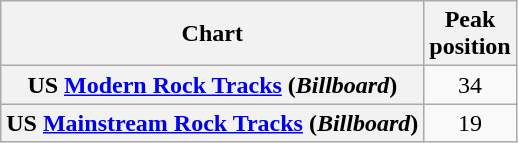<table class="wikitable sortable plainrowheaders">
<tr>
<th scope="col">Chart</th>
<th scope="col">Peak<br>position</th>
</tr>
<tr>
<th scope="row">US <a href='#'>Modern Rock Tracks</a> (<em>Billboard</em>)</th>
<td align="center">34</td>
</tr>
<tr>
<th scope="row">US <a href='#'>Mainstream Rock Tracks</a> (<em>Billboard</em>)</th>
<td align="center">19</td>
</tr>
</table>
